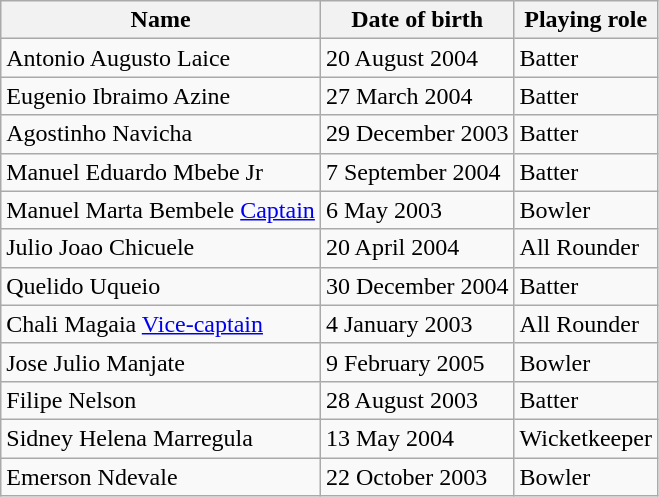<table class="wikitable">
<tr>
<th>Name</th>
<th>Date of birth</th>
<th>Playing role</th>
</tr>
<tr>
<td>Antonio Augusto Laice</td>
<td>20 August 2004</td>
<td>Batter</td>
</tr>
<tr>
<td>Eugenio Ibraimo Azine</td>
<td>27 March 2004</td>
<td>Batter</td>
</tr>
<tr>
<td>Agostinho Navicha</td>
<td>29 December 2003</td>
<td>Batter</td>
</tr>
<tr>
<td>Manuel Eduardo Mbebe Jr</td>
<td>7 September 2004</td>
<td>Batter</td>
</tr>
<tr>
<td>Manuel Marta Bembele <a href='#'>Captain</a></td>
<td>6 May 2003</td>
<td>Bowler</td>
</tr>
<tr>
<td>Julio Joao Chicuele</td>
<td>20 April 2004</td>
<td>All Rounder</td>
</tr>
<tr>
<td>Quelido Uqueio</td>
<td>30 December 2004</td>
<td>Batter</td>
</tr>
<tr>
<td>Chali Magaia <a href='#'>Vice-captain</a></td>
<td>4 January 2003</td>
<td>All Rounder</td>
</tr>
<tr>
<td>Jose Julio Manjate</td>
<td>9 February 2005</td>
<td>Bowler</td>
</tr>
<tr>
<td>Filipe Nelson</td>
<td>28 August 2003</td>
<td>Batter</td>
</tr>
<tr>
<td>Sidney Helena Marregula</td>
<td>13 May 2004</td>
<td>Wicketkeeper</td>
</tr>
<tr>
<td>Emerson Ndevale</td>
<td>22 October 2003</td>
<td>Bowler</td>
</tr>
</table>
